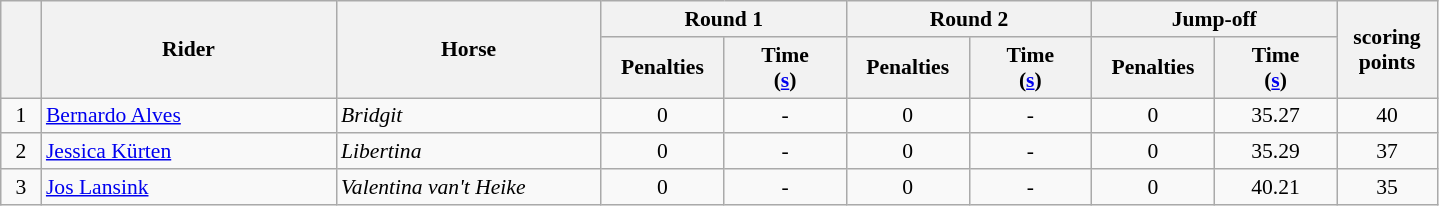<table class="wikitable" style="font-size: 90%">
<tr>
<th rowspan=2 width=20></th>
<th rowspan=2 width=190>Rider</th>
<th rowspan=2 width=170>Horse</th>
<th colspan=2>Round 1</th>
<th colspan=2>Round 2</th>
<th colspan=2>Jump-off</th>
<th rowspan=2 width=60>scoring<br>points</th>
</tr>
<tr>
<th width=75>Penalties</th>
<th width=75>Time<br>(<a href='#'>s</a>)</th>
<th width=75>Penalties</th>
<th width=75>Time<br>(<a href='#'>s</a>)</th>
<th width=75>Penalties</th>
<th width=75>Time<br>(<a href='#'>s</a>)</th>
</tr>
<tr>
<td align=center>1</td>
<td> <a href='#'>Bernardo Alves</a></td>
<td><em>Bridgit</em></td>
<td align=center>0</td>
<td align=center>-</td>
<td align=center>0</td>
<td align=center>-</td>
<td align=center>0</td>
<td align=center>35.27</td>
<td align=center>40</td>
</tr>
<tr>
<td align=center>2</td>
<td> <a href='#'>Jessica Kürten</a></td>
<td><em>Libertina</em></td>
<td align=center>0</td>
<td align=center>-</td>
<td align=center>0</td>
<td align=center>-</td>
<td align=center>0</td>
<td align=center>35.29</td>
<td align=center>37</td>
</tr>
<tr>
<td align=center>3</td>
<td> <a href='#'>Jos Lansink</a></td>
<td><em>Valentina van't Heike</em></td>
<td align=center>0</td>
<td align=center>-</td>
<td align=center>0</td>
<td align=center>-</td>
<td align=center>0</td>
<td align=center>40.21</td>
<td align=center>35</td>
</tr>
</table>
